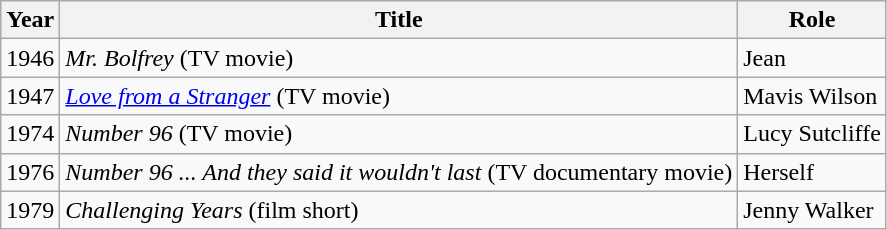<table class="wikitable">
<tr>
<th>Year</th>
<th>Title</th>
<th>Role</th>
</tr>
<tr>
<td>1946</td>
<td><em>Mr. Bolfrey</em> (TV movie)</td>
<td>Jean</td>
</tr>
<tr>
<td>1947</td>
<td><em><a href='#'>Love from a Stranger</a></em> (TV movie)</td>
<td>Mavis Wilson</td>
</tr>
<tr>
<td>1974</td>
<td><em>Number 96</em> (TV movie)</td>
<td>Lucy Sutcliffe</td>
</tr>
<tr>
<td>1976</td>
<td><em>Number 96 ... And they said it wouldn't last</em> (TV documentary movie)</td>
<td>Herself</td>
</tr>
<tr>
<td>1979</td>
<td><em>Challenging Years</em> (film short)</td>
<td>Jenny Walker</td>
</tr>
</table>
